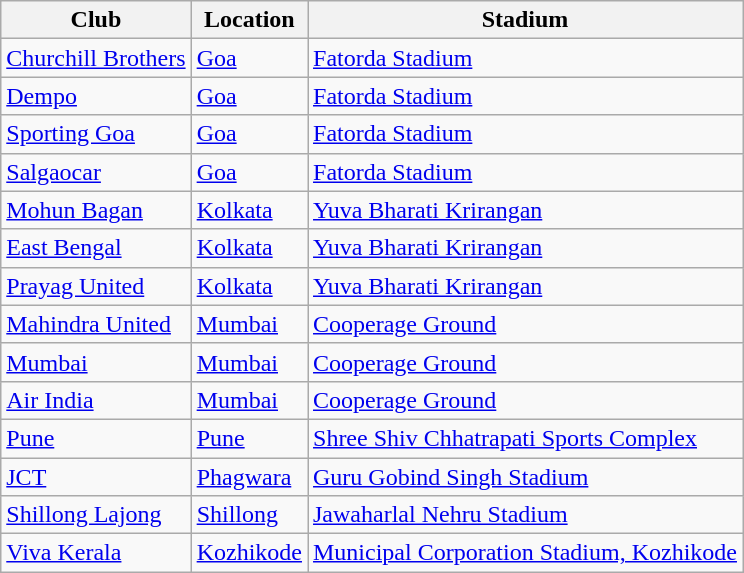<table class="wikitable sortable">
<tr>
<th>Club</th>
<th>Location</th>
<th>Stadium</th>
</tr>
<tr>
<td><a href='#'>Churchill Brothers</a></td>
<td><a href='#'>Goa</a></td>
<td><a href='#'>Fatorda Stadium</a></td>
</tr>
<tr>
<td><a href='#'>Dempo</a></td>
<td><a href='#'>Goa</a></td>
<td><a href='#'>Fatorda Stadium</a></td>
</tr>
<tr>
<td><a href='#'>Sporting Goa</a></td>
<td><a href='#'>Goa</a></td>
<td><a href='#'>Fatorda Stadium</a></td>
</tr>
<tr>
<td><a href='#'>Salgaocar</a></td>
<td><a href='#'>Goa</a></td>
<td><a href='#'>Fatorda Stadium</a></td>
</tr>
<tr>
<td><a href='#'>Mohun Bagan</a></td>
<td><a href='#'>Kolkata</a></td>
<td><a href='#'>Yuva Bharati Krirangan</a></td>
</tr>
<tr>
<td><a href='#'>East Bengal</a></td>
<td><a href='#'>Kolkata</a></td>
<td><a href='#'>Yuva Bharati Krirangan</a></td>
</tr>
<tr>
<td><a href='#'>Prayag United</a></td>
<td><a href='#'>Kolkata</a></td>
<td><a href='#'>Yuva Bharati Krirangan</a></td>
</tr>
<tr>
<td><a href='#'>Mahindra United</a></td>
<td><a href='#'>Mumbai</a></td>
<td><a href='#'>Cooperage Ground</a></td>
</tr>
<tr>
<td><a href='#'>Mumbai</a></td>
<td><a href='#'>Mumbai</a></td>
<td><a href='#'>Cooperage Ground</a></td>
</tr>
<tr>
<td><a href='#'>Air India</a></td>
<td><a href='#'>Mumbai</a></td>
<td><a href='#'>Cooperage Ground</a></td>
</tr>
<tr>
<td><a href='#'>Pune</a></td>
<td><a href='#'>Pune</a></td>
<td><a href='#'>Shree Shiv Chhatrapati Sports Complex</a></td>
</tr>
<tr>
<td><a href='#'>JCT</a></td>
<td><a href='#'>Phagwara</a></td>
<td><a href='#'>Guru Gobind Singh Stadium</a></td>
</tr>
<tr>
<td><a href='#'>Shillong Lajong</a></td>
<td><a href='#'>Shillong</a></td>
<td><a href='#'>Jawaharlal Nehru Stadium</a></td>
</tr>
<tr>
<td><a href='#'>Viva Kerala</a></td>
<td><a href='#'>Kozhikode</a></td>
<td><a href='#'>Municipal Corporation Stadium, Kozhikode</a></td>
</tr>
</table>
